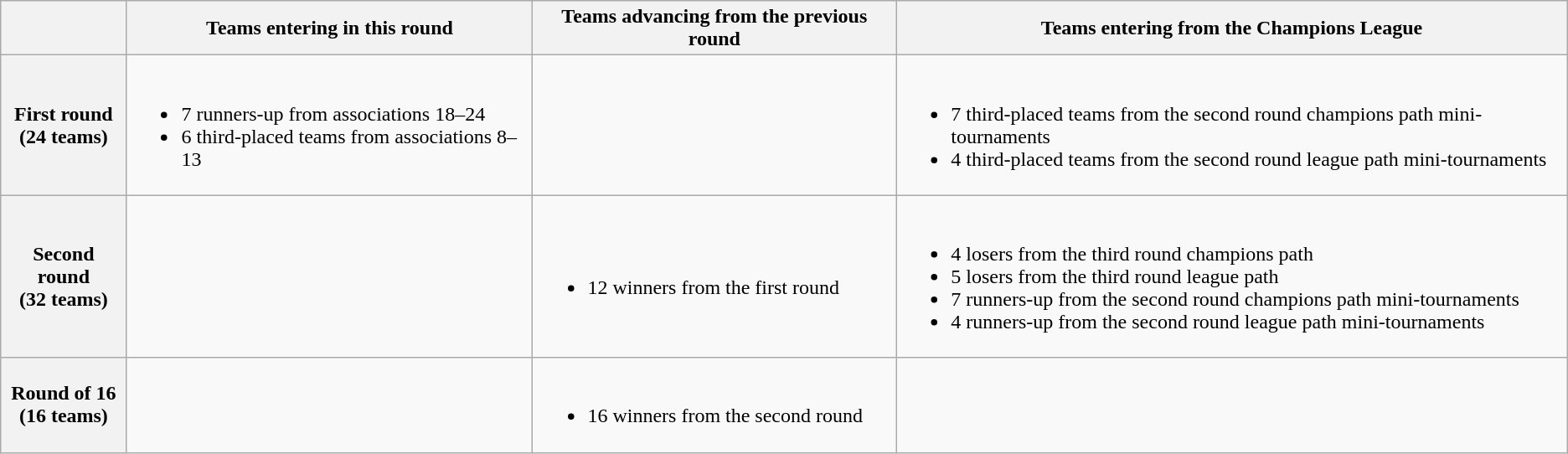<table class="wikitable">
<tr>
<th></th>
<th>Teams entering in this round</th>
<th>Teams advancing from the previous round</th>
<th>Teams entering from the Champions League</th>
</tr>
<tr>
<th>First round<br>(24 teams)</th>
<td><br><ul><li>7 runners-up from associations 18–24</li><li>6 third-placed teams from associations 8–13</li></ul></td>
<td></td>
<td><br><ul><li>7 third-placed teams from the second round champions path mini-tournaments</li><li>4 third-placed teams from the second round league path mini-tournaments</li></ul></td>
</tr>
<tr>
<th>Second round<br>(32 teams)</th>
<td></td>
<td><br><ul><li>12 winners from the first round</li></ul></td>
<td><br><ul><li>4 losers from the third round champions path</li><li>5 losers from the third round league path</li><li>7 runners-up from the second round champions path mini-tournaments</li><li>4 runners-up from the second round league path mini-tournaments</li></ul></td>
</tr>
<tr>
<th>Round of 16<br>(16 teams)</th>
<td></td>
<td><br><ul><li>16 winners from the second round</li></ul></td>
<td></td>
</tr>
</table>
